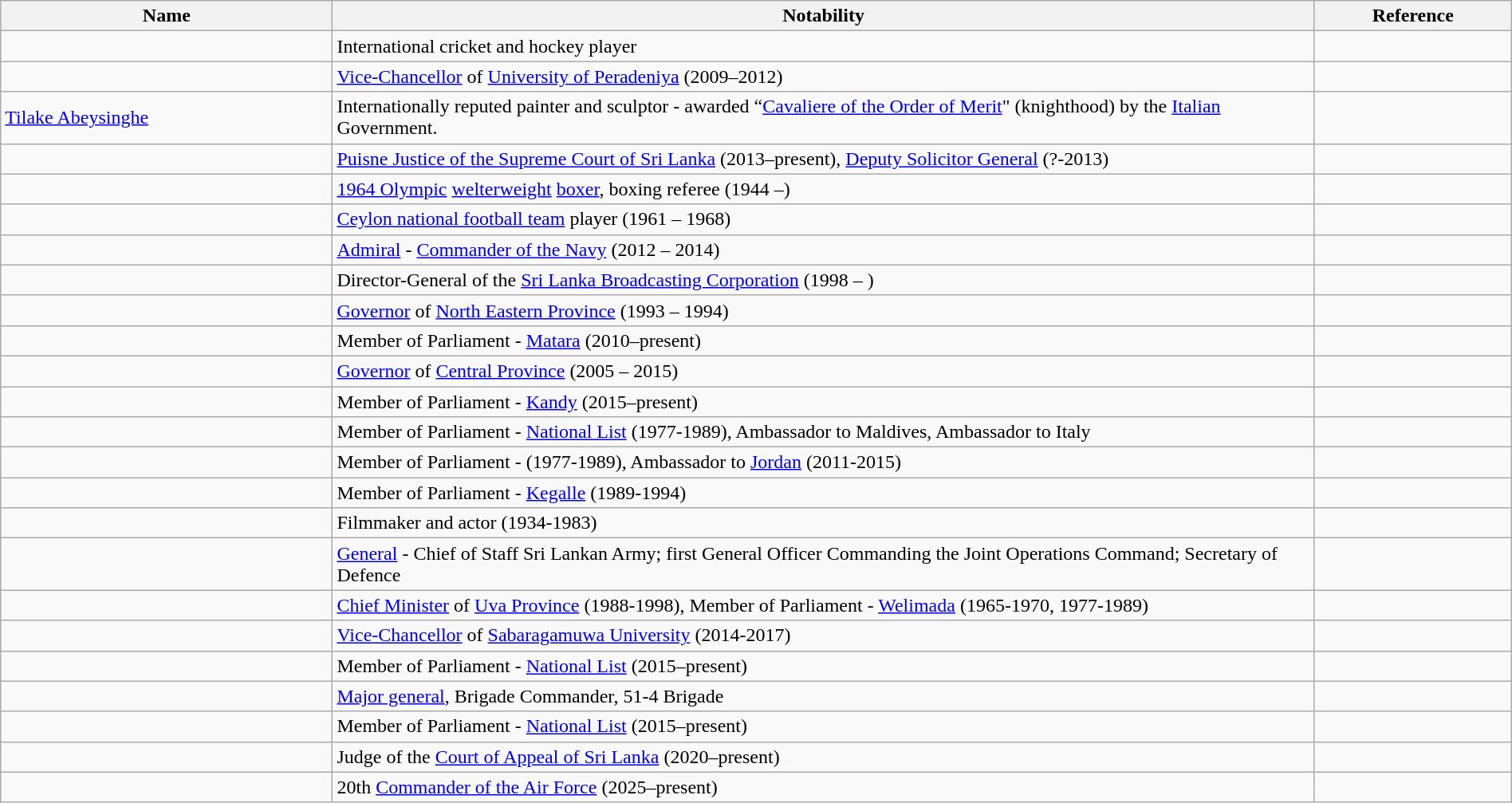<table class="wikitable sortable" style="width:100%">
<tr>
<th style="width:*;">Name</th>
<th style="width:65%;" class="unsortable">Notability</th>
<th style="width:*;" class="unsortable">Reference</th>
</tr>
<tr>
<td></td>
<td>International cricket and hockey player</td>
<td></td>
</tr>
<tr>
<td></td>
<td><a href='#'>Vice-Chancellor</a> of <a href='#'>University of Peradeniya</a> (2009–2012)</td>
<td style="text-align:center;"></td>
</tr>
<tr>
<td><a href='#'>Tilake Abeysinghe</a></td>
<td>Internationally reputed painter and sculptor - awarded “<a href='#'>Cavaliere of the Order of Merit</a>" (knighthood) by the <a href='#'>Italian</a> Government.</td>
<td></td>
</tr>
<tr>
<td></td>
<td><a href='#'>Puisne Justice of the Supreme Court of Sri Lanka</a> (2013–present), <a href='#'>Deputy Solicitor General</a> (?-2013)</td>
<td style="text-align:center;"></td>
</tr>
<tr>
<td></td>
<td><a href='#'>1964 Olympic</a> <a href='#'>welterweight</a> <a href='#'>boxer</a>, boxing referee (1944 –)</td>
<td style="text-align:center;"></td>
</tr>
<tr>
<td></td>
<td><a href='#'>Ceylon national football team</a> player (1961 – 1968)</td>
<td style="text-align:center;"></td>
</tr>
<tr>
<td></td>
<td><a href='#'>Admiral</a> - <a href='#'>Commander of the Navy</a> (2012 – 2014)</td>
<td style="text-align:center;"></td>
</tr>
<tr>
<td></td>
<td>Director-General of the <a href='#'>Sri Lanka Broadcasting Corporation</a> (1998 – )</td>
<td style="text-align:center;"></td>
</tr>
<tr>
<td></td>
<td><a href='#'>Governor</a> of <a href='#'>North Eastern Province</a> (1993 – 1994)</td>
<td style="text-align:center;"></td>
</tr>
<tr>
<td></td>
<td>Member of Parliament - <a href='#'>Matara</a> (2010–present)</td>
<td style="text-align:center;"></td>
</tr>
<tr>
<td></td>
<td><a href='#'>Governor</a> of <a href='#'>Central Province</a> (2005 – 2015)</td>
<td style="text-align:center;"></td>
</tr>
<tr>
<td></td>
<td>Member of Parliament - <a href='#'>Kandy</a> (2015–present)</td>
<td style="text-align:center;"></td>
</tr>
<tr>
<td></td>
<td>Member of Parliament - <a href='#'>National List</a> (1977-1989),  Ambassador to Maldives, Ambassador to Italy</td>
<td style="text-align:center;"></td>
</tr>
<tr>
<td></td>
<td>Member of Parliament - (1977-1989), Ambassador to <a href='#'>Jordan</a> (2011-2015)</td>
<td style="text-align:center;"></td>
</tr>
<tr>
<td></td>
<td>Member of Parliament - <a href='#'>Kegalle</a> (1989-1994)</td>
<td style="text-align:center;"></td>
</tr>
<tr>
<td></td>
<td>Filmmaker and actor (1934-1983)</td>
<td style="text-align:center;"></td>
</tr>
<tr>
<td></td>
<td><a href='#'>General</a> - Chief of Staff Sri Lankan Army; first General Officer Commanding the Joint Operations Command; Secretary of Defence</td>
<td style="text-align:center;"></td>
</tr>
<tr>
<td></td>
<td><a href='#'>Chief Minister</a> of <a href='#'>Uva Province</a> (1988-1998), Member of Parliament - <a href='#'>Welimada</a> (1965-1970, 1977-1989)</td>
<td style="text-align:center;"></td>
</tr>
<tr>
<td></td>
<td><a href='#'>Vice-Chancellor</a> of <a href='#'>Sabaragamuwa University</a> (2014-2017)</td>
<td style="text-align:center;"></td>
</tr>
<tr>
<td></td>
<td>Member of Parliament - <a href='#'>National List</a> (2015–present)</td>
<td style="text-align:center;"></td>
</tr>
<tr>
<td></td>
<td><a href='#'>Major general</a>, Brigade Commander, 51-4 Brigade</td>
<td style="text-align:center;"></td>
</tr>
<tr>
<td></td>
<td>Member of Parliament - <a href='#'>National List</a> (2015–present)</td>
<td style="text-align:center;"></td>
</tr>
<tr>
<td></td>
<td>Judge of the <a href='#'>Court of Appeal of Sri Lanka</a> (2020–present)</td>
<td style="text-align:center;"></td>
</tr>
<tr>
<td></td>
<td>20th <a href='#'>Commander of the Air Force</a> (2025–present)</td>
<td style="text-align:center;"></td>
</tr>
</table>
